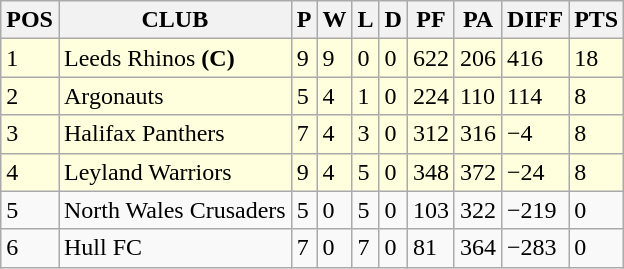<table class="wikitable defaultcenter col2left">
<tr>
<th>POS</th>
<th>CLUB</th>
<th>P</th>
<th>W</th>
<th>L</th>
<th>D</th>
<th>PF</th>
<th>PA</th>
<th>DIFF</th>
<th>PTS</th>
</tr>
<tr style="background:#ffffdd;">
<td>1</td>
<td> Leeds Rhinos <strong>(C)</strong></td>
<td>9</td>
<td>9</td>
<td>0</td>
<td>0</td>
<td>622</td>
<td>206</td>
<td>416</td>
<td>18</td>
</tr>
<tr style="background:#ffffdd;">
<td>2</td>
<td>Argonauts</td>
<td>5</td>
<td>4</td>
<td>1</td>
<td>0</td>
<td>224</td>
<td>110</td>
<td>114</td>
<td>8</td>
</tr>
<tr style="background:#ffffdd;">
<td>3</td>
<td> Halifax Panthers</td>
<td>7</td>
<td>4</td>
<td>3</td>
<td>0</td>
<td>312</td>
<td>316</td>
<td>−4</td>
<td>8</td>
</tr>
<tr style="background:#ffffdd;">
<td>4</td>
<td>Leyland Warriors</td>
<td>9</td>
<td>4</td>
<td>5</td>
<td>0</td>
<td>348</td>
<td>372</td>
<td>−24</td>
<td>8</td>
</tr>
<tr>
<td>5</td>
<td> North Wales Crusaders</td>
<td>5</td>
<td>0</td>
<td>5</td>
<td>0</td>
<td>103</td>
<td>322</td>
<td>−219</td>
<td>0</td>
</tr>
<tr>
<td>6</td>
<td> Hull FC</td>
<td>7</td>
<td>0</td>
<td>7</td>
<td>0</td>
<td>81</td>
<td>364</td>
<td>−283</td>
<td>0</td>
</tr>
</table>
